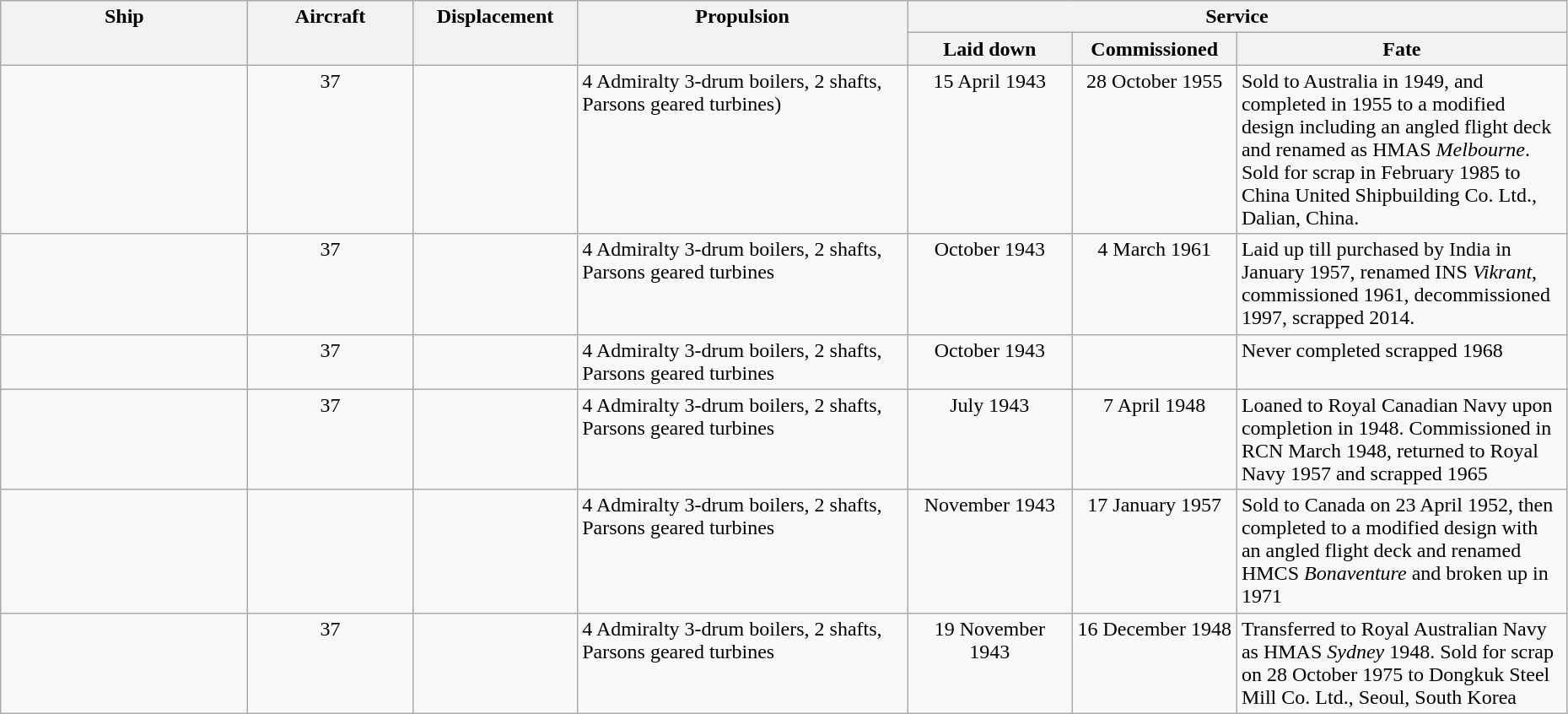<table class="wikitable" style="width:98%;">
<tr valign="top"|- valign="top">
<th style="width:15%; text-align:center;" rowspan="2">Ship</th>
<th style="width:10%; text-align:center;" rowspan="2">Aircraft</th>
<th style="width:10%; text-align:center;" rowspan="2">Displacement</th>
<th style="width:20%; text-align:center;" rowspan="2">Propulsion</th>
<th style="width:40%; text-align:center;" colspan="3">Service</th>
</tr>
<tr valign="top">
<th style="width:10%; text-align:center;">Laid down</th>
<th style="width:10%; text-align:center;">Commissioned</th>
<th style="width:20%; text-align:center;">Fate</th>
</tr>
<tr valign="top">
<td align= left></td>
<td style="text-align:center;">37</td>
<td style="text-align:center;"></td>
<td align= left>4 Admiralty 3-drum boilers, 2 shafts, Parsons geared turbines)</td>
<td style="text-align:center;">15 April 1943</td>
<td style="text-align:center;">28 October 1955</td>
<td align= left>Sold to Australia in 1949, and completed in 1955 to a modified design including an angled flight deck and renamed as HMAS <em>Melbourne</em>. Sold for scrap in February 1985 to China United Shipbuilding Co. Ltd., Dalian, China.</td>
</tr>
<tr valign="top">
<td align= left></td>
<td style="text-align:center;">37</td>
<td style="text-align:center;"></td>
<td align= left>4 Admiralty 3-drum boilers, 2 shafts, Parsons geared turbines</td>
<td style="text-align:center;">October 1943</td>
<td style="text-align:center;">4 March 1961</td>
<td align= left>Laid up till purchased by India in January 1957, renamed INS <em>Vikrant</em>, commissioned 1961, decommissioned 1997, scrapped 2014.</td>
</tr>
<tr valign="top">
<td align= left></td>
<td style="text-align:center;">37</td>
<td style="text-align:center;"></td>
<td align= left>4 Admiralty 3-drum boilers, 2 shafts, Parsons geared turbines</td>
<td style="text-align:center;">October 1943</td>
<td style="text-align:center;"></td>
<td align= left>Never completed scrapped 1968</td>
</tr>
<tr valign="top">
<td align= left></td>
<td style="text-align:center;">37</td>
<td style="text-align:center;"></td>
<td align= left>4 Admiralty 3-drum boilers, 2 shafts, Parsons geared turbines</td>
<td style="text-align:center;">July 1943</td>
<td style="text-align:center;">7 April 1948</td>
<td align= left>Loaned to Royal Canadian Navy upon completion in 1948. Commissioned in RCN March 1948, returned to Royal Navy 1957 and scrapped 1965</td>
</tr>
<tr valign="top">
<td align= left></td>
<td style="text-align:center;"></td>
<td style="text-align:center;"></td>
<td align= left>4 Admiralty 3-drum boilers, 2 shafts, Parsons geared turbines</td>
<td style="text-align:center;">November 1943</td>
<td style="text-align:center;">17 January 1957</td>
<td align= left>Sold to Canada on 23 April 1952, then completed to a modified design with an angled flight deck and renamed HMCS <em>Bonaventure</em> and broken up in 1971</td>
</tr>
<tr valign="top">
<td align= left></td>
<td style="text-align:center;">37</td>
<td style="text-align:center;"></td>
<td align= left>4 Admiralty 3-drum boilers, 2 shafts, Parsons geared turbines</td>
<td style="text-align:center;">19 November 1943</td>
<td style="text-align:center;">16 December 1948</td>
<td align= left>Transferred to Royal Australian Navy as HMAS <em>Sydney</em> 1948. Sold for scrap on 28 October 1975 to Dongkuk Steel Mill Co. Ltd., Seoul, South Korea</td>
</tr>
</table>
